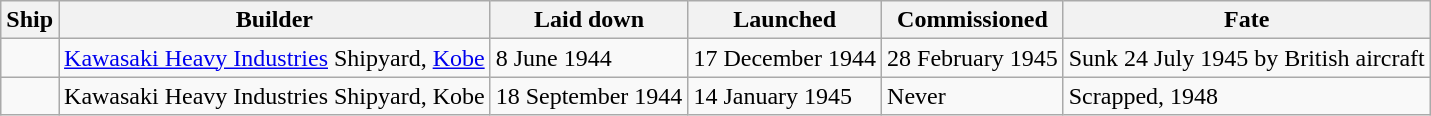<table class="wikitable">
<tr>
<th>Ship</th>
<th>Builder</th>
<th>Laid down</th>
<th>Launched</th>
<th>Commissioned</th>
<th>Fate</th>
</tr>
<tr>
<td></td>
<td><a href='#'>Kawasaki Heavy Industries</a> Shipyard, <a href='#'>Kobe</a></td>
<td>8 June 1944</td>
<td>17 December 1944</td>
<td>28 February 1945</td>
<td>Sunk 24 July 1945 by British aircraft</td>
</tr>
<tr>
<td></td>
<td>Kawasaki Heavy Industries Shipyard, Kobe</td>
<td>18 September 1944</td>
<td>14 January 1945</td>
<td>Never</td>
<td>Scrapped, 1948</td>
</tr>
</table>
